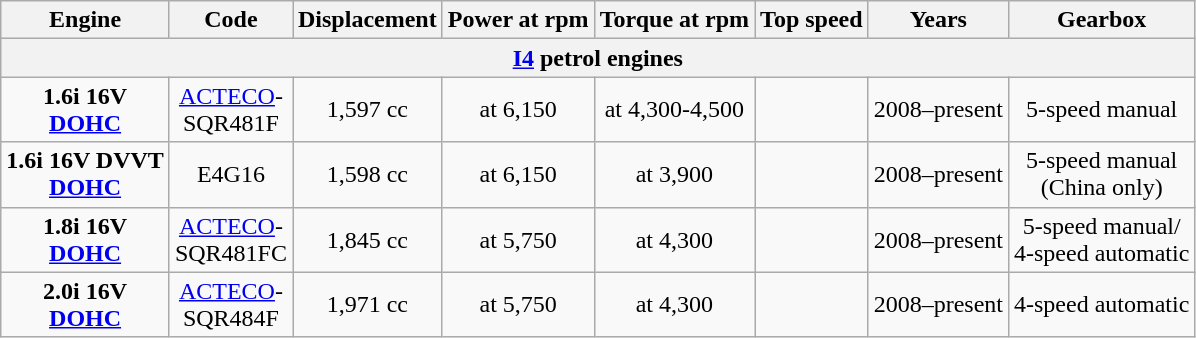<table class="wikitable" style="text-align: center">
<tr>
<th>Engine</th>
<th>Code</th>
<th>Displacement</th>
<th>Power at rpm</th>
<th>Torque at rpm</th>
<th>Top speed</th>
<th>Years</th>
<th>Gearbox</th>
</tr>
<tr>
<th colspan="8"><a href='#'>I4</a> petrol engines</th>
</tr>
<tr>
<td><strong>1.6i 16V<br><a href='#'>DOHC</a></strong></td>
<td><a href='#'>ACTECO</a>-<br>SQR481F</td>
<td>1,597 сc</td>
<td> at 6,150</td>
<td> at 4,300-4,500</td>
<td></td>
<td>2008–present</td>
<td>5-speed manual</td>
</tr>
<tr>
<td><strong>1.6i 16V DVVT<br><a href='#'>DOHC</a></strong></td>
<td>E4G16</td>
<td>1,598 cc</td>
<td> at 6,150</td>
<td> at 3,900</td>
<td></td>
<td>2008–present</td>
<td>5-speed manual<br>(China only)</td>
</tr>
<tr>
<td><strong>1.8i 16V<br><a href='#'>DOHC</a></strong></td>
<td><a href='#'>ACTECO</a>-<br>SQR481FC</td>
<td>1,845 cc</td>
<td> at 5,750</td>
<td> at 4,300</td>
<td></td>
<td>2008–present</td>
<td>5-speed manual/<br>4-speed automatic</td>
</tr>
<tr>
<td><strong>2.0i 16V<br><a href='#'>DOHC</a></strong></td>
<td><a href='#'>ACTECO</a>-<br>SQR484F</td>
<td>1,971 cc</td>
<td> at 5,750</td>
<td> at 4,300</td>
<td></td>
<td>2008–present</td>
<td>4-speed automatic</td>
</tr>
</table>
